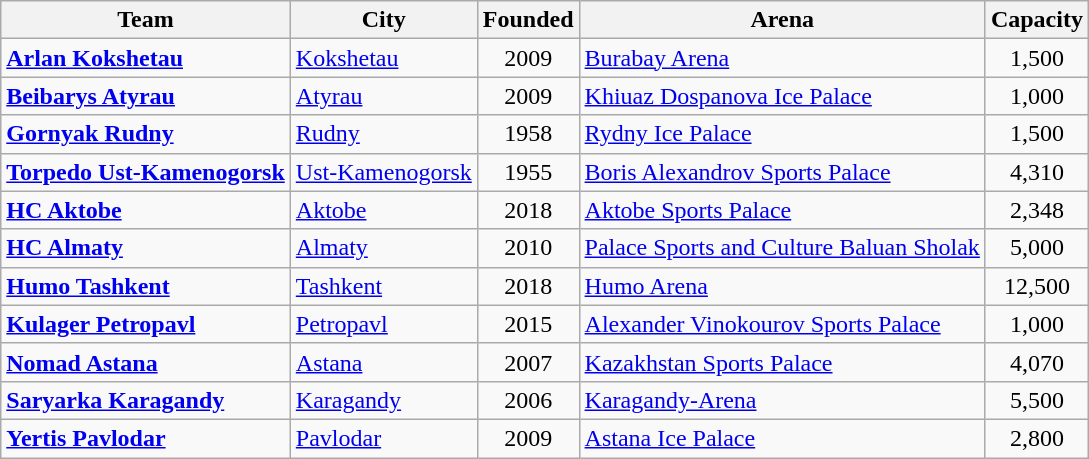<table class="wikitable" style="text-align:left">
<tr>
<th>Team</th>
<th>City</th>
<th>Founded</th>
<th>Arena</th>
<th>Capacity</th>
</tr>
<tr>
<td><strong><a href='#'>Arlan Kokshetau</a></strong></td>
<td><a href='#'>Kokshetau</a></td>
<td align=center>2009</td>
<td><a href='#'>Burabay Arena</a></td>
<td align=center>1,500</td>
</tr>
<tr>
<td><strong><a href='#'>Beibarys Atyrau</a></strong></td>
<td><a href='#'>Atyrau</a></td>
<td align=center>2009</td>
<td><a href='#'>Khiuaz Dospanova Ice Palace</a></td>
<td align=center>1,000</td>
</tr>
<tr>
<td><strong><a href='#'>Gornyak Rudny</a></strong></td>
<td><a href='#'>Rudny</a></td>
<td align=center>1958</td>
<td><a href='#'>Rydny Ice Palace</a></td>
<td align=center>1,500</td>
</tr>
<tr>
<td><strong><a href='#'>Torpedo Ust-Kamenogorsk</a></strong></td>
<td><a href='#'>Ust-Kamenogorsk</a></td>
<td align=center>1955</td>
<td><a href='#'>Boris Alexandrov Sports Palace</a></td>
<td align=center>4,310</td>
</tr>
<tr>
<td><strong> <a href='#'>HC Aktobe</a></strong></td>
<td><a href='#'>Aktobe</a></td>
<td align=center>2018</td>
<td><a href='#'>Aktobe Sports Palace</a></td>
<td align=center>2,348</td>
</tr>
<tr>
<td><strong> <a href='#'>HC Almaty</a></strong></td>
<td><a href='#'>Almaty</a></td>
<td align=center>2010</td>
<td><a href='#'>Palace Sports and Culture Baluan Sholak</a></td>
<td align=center>5,000</td>
</tr>
<tr>
<td><strong><a href='#'>Humo Tashkent</a></strong></td>
<td><a href='#'>Tashkent</a></td>
<td align="center">2018</td>
<td><a href='#'>Humo Arena</a></td>
<td align="center">12,500</td>
</tr>
<tr>
<td><strong><a href='#'>Kulager Petropavl</a></strong></td>
<td><a href='#'>Petropavl</a></td>
<td align=center>2015</td>
<td><a href='#'>Alexander Vinokourov Sports Palace</a></td>
<td align=center>1,000</td>
</tr>
<tr>
<td><strong><a href='#'>Nomad Astana</a></strong></td>
<td><a href='#'>Astana</a></td>
<td align=center>2007</td>
<td><a href='#'>Kazakhstan Sports Palace</a></td>
<td align=center>4,070</td>
</tr>
<tr>
<td><strong><a href='#'>Saryarka Karagandy</a></strong></td>
<td><a href='#'>Karagandy</a></td>
<td align=center>2006</td>
<td><a href='#'>Karagandy-Arena</a></td>
<td align=center>5,500</td>
</tr>
<tr>
<td><strong><a href='#'>Yertis Pavlodar</a></strong></td>
<td><a href='#'>Pavlodar</a></td>
<td align=center>2009</td>
<td><a href='#'>Astana Ice Palace</a></td>
<td align=center>2,800</td>
</tr>
</table>
